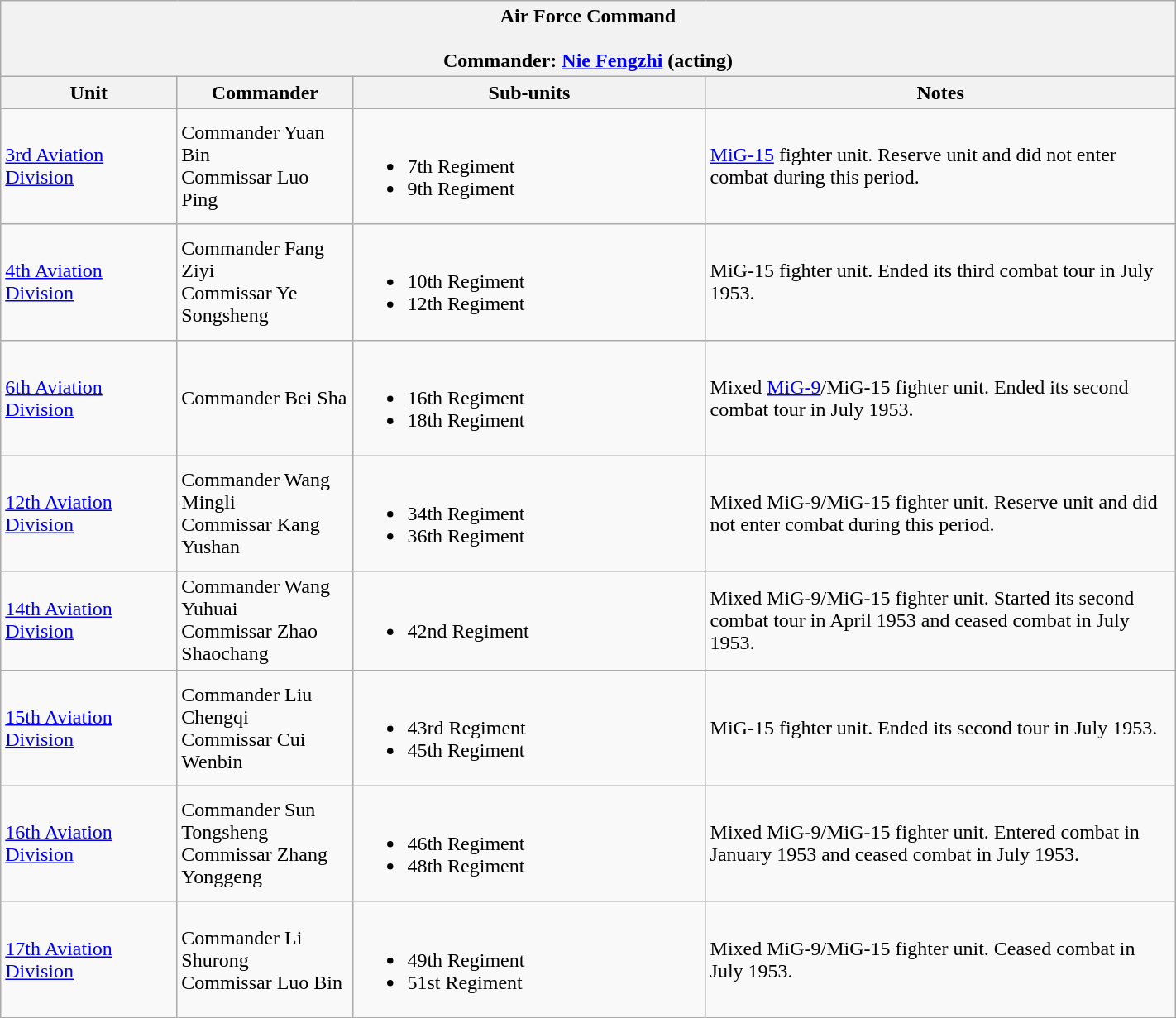<table class="wikitable" style="width: 75%">
<tr>
<th colspan="4" align= center> Air Force Command<br><br>Commander: <a href='#'>Nie Fengzhi</a> (acting)<br></th>
</tr>
<tr>
<th width=15%; align= center>Unit</th>
<th width=15%; align= center>Commander</th>
<th width=30%; align= center>Sub-units</th>
<th width=40%; align= center>Notes</th>
</tr>
<tr>
<td><a href='#'>3rd Aviation Division</a></td>
<td>Commander Yuan Bin<br>Commissar Luo Ping</td>
<td><br><ul><li>7th Regiment</li><li>9th Regiment</li></ul></td>
<td><a href='#'>MiG-15</a> fighter unit. Reserve unit and did not enter combat during this period.</td>
</tr>
<tr>
<td><a href='#'>4th Aviation Division</a></td>
<td>Commander Fang Ziyi<br>Commissar Ye Songsheng</td>
<td><br><ul><li>10th Regiment</li><li>12th Regiment</li></ul></td>
<td>MiG-15 fighter unit. Ended its third combat tour in July 1953.</td>
</tr>
<tr>
<td><a href='#'>6th Aviation Division</a></td>
<td>Commander Bei Sha</td>
<td><br><ul><li>16th Regiment</li><li>18th Regiment</li></ul></td>
<td>Mixed <a href='#'>MiG-9</a>/MiG-15 fighter unit. Ended its second combat tour in July 1953.</td>
</tr>
<tr>
<td><a href='#'>12th Aviation Division</a></td>
<td>Commander Wang Mingli<br>Commissar Kang Yushan</td>
<td><br><ul><li>34th Regiment</li><li>36th Regiment</li></ul></td>
<td>Mixed MiG-9/MiG-15 fighter unit. Reserve unit and did not enter combat during this period.</td>
</tr>
<tr>
<td><a href='#'>14th Aviation Division</a></td>
<td>Commander Wang Yuhuai<br>Commissar Zhao Shaochang</td>
<td><br><ul><li>42nd Regiment</li></ul></td>
<td>Mixed MiG-9/MiG-15 fighter unit. Started its second combat tour in April 1953 and ceased combat in July 1953.</td>
</tr>
<tr>
<td><a href='#'>15th Aviation Division</a></td>
<td>Commander Liu Chengqi<br>Commissar Cui Wenbin</td>
<td><br><ul><li>43rd Regiment</li><li>45th Regiment</li></ul></td>
<td>MiG-15 fighter unit. Ended its second tour in July 1953.</td>
</tr>
<tr>
<td><a href='#'>16th Aviation Division</a></td>
<td>Commander Sun Tongsheng<br>Commissar Zhang Yonggeng</td>
<td><br><ul><li>46th Regiment</li><li>48th Regiment</li></ul></td>
<td>Mixed MiG-9/MiG-15 fighter unit. Entered combat in January 1953 and ceased combat in July 1953.</td>
</tr>
<tr>
<td><a href='#'>17th Aviation Division</a></td>
<td>Commander Li Shurong<br>Commissar Luo Bin</td>
<td><br><ul><li>49th Regiment</li><li>51st Regiment</li></ul></td>
<td>Mixed MiG-9/MiG-15 fighter unit. Ceased combat in July 1953.</td>
</tr>
</table>
